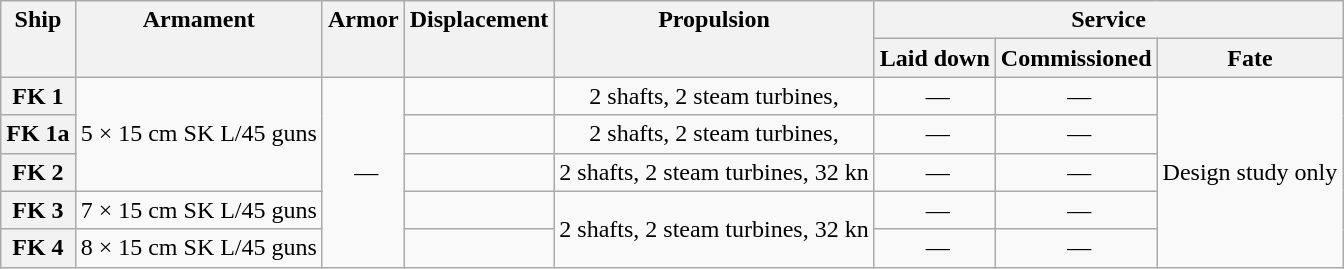<table class="wikitable plainrowheaders" style="text-align: center;">
<tr valign="top">
<th scope="col" rowspan="2">Ship</th>
<th scope="col" rowspan="2">Armament</th>
<th scope="col" rowspan="2">Armor</th>
<th scope="col" rowspan="2">Displacement</th>
<th scope="col" rowspan="2">Propulsion</th>
<th scope="col" colspan="3">Service</th>
</tr>
<tr valign="top">
<th scope="col">Laid down</th>
<th scope="col">Commissioned</th>
<th scope="col">Fate</th>
</tr>
<tr valign="center">
<th scope="row">FK 1</th>
<td rowspan="3">5 × 15 cm SK L/45 guns</td>
<td rowspan="5"> —</td>
<td></td>
<td>2 shafts, 2 steam turbines, </td>
<td> —</td>
<td> —</td>
<td rowspan="5">Design study only</td>
</tr>
<tr valign="center">
<th scope="row">FK 1a</th>
<td></td>
<td>2 shafts, 2 steam turbines, </td>
<td> —</td>
<td> —</td>
</tr>
<tr valign="center">
<th scope="row">FK 2</th>
<td></td>
<td>2 shafts, 2 steam turbines, 32 kn</td>
<td> —</td>
<td> —</td>
</tr>
<tr valign="center">
<th scope="row">FK 3</th>
<td>7 × 15 cm SK L/45 guns</td>
<td></td>
<td rowspan="2">2 shafts, 2 steam turbines, 32 kn</td>
<td> —</td>
<td> —</td>
</tr>
<tr valign="center">
<th scope="row">FK 4</th>
<td>8 × 15 cm SK L/45 guns</td>
<td></td>
<td> —</td>
<td> —</td>
</tr>
</table>
